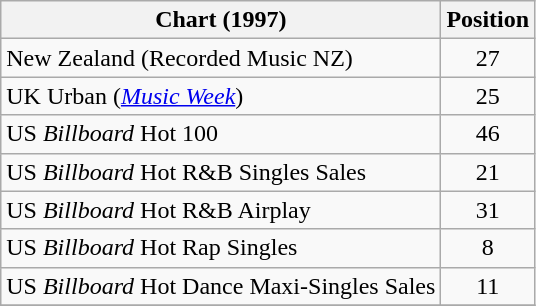<table class="wikitable sortable">
<tr>
<th>Chart (1997)</th>
<th>Position</th>
</tr>
<tr>
<td align="left">New Zealand (Recorded Music NZ)</td>
<td align="center">27</td>
</tr>
<tr>
<td align="left">UK Urban (<em><a href='#'>Music Week</a></em>)</td>
<td align="center">25</td>
</tr>
<tr>
<td>US <em>Billboard</em> Hot 100</td>
<td style="text-align:center;">46</td>
</tr>
<tr>
<td>US <em>Billboard</em> Hot R&B Singles Sales</td>
<td style="text-align:center;">21</td>
</tr>
<tr>
<td>US <em>Billboard</em> Hot R&B Airplay</td>
<td style="text-align:center;">31</td>
</tr>
<tr>
<td>US <em>Billboard</em> Hot Rap Singles</td>
<td style="text-align:center;">8</td>
</tr>
<tr>
<td>US <em>Billboard</em> Hot Dance Maxi-Singles Sales</td>
<td style="text-align:center;">11</td>
</tr>
<tr>
</tr>
</table>
